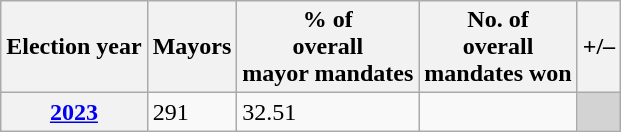<table class="wikitable">
<tr>
<th>Election year</th>
<th>Mayors</th>
<th>% of<br>overall<br>mayor mandates</th>
<th>No. of<br>overall<br>mandates won</th>
<th>+/–</th>
</tr>
<tr>
<th><a href='#'>2023</a></th>
<td>291</td>
<td>32.51</td>
<td></td>
<td bgcolor="lightgrey"></td>
</tr>
</table>
